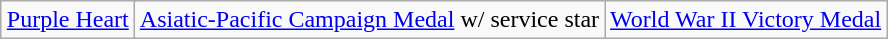<table class="wikitable" style="margin:1em auto; text-align:center;">
<tr>
<td colspan="3"><a href='#'>Purple Heart</a></td>
<td colspan="3"><a href='#'>Asiatic-Pacific Campaign Medal</a> w/ service star</td>
<td colspan="3"><a href='#'>World War II Victory Medal</a></td>
</tr>
</table>
